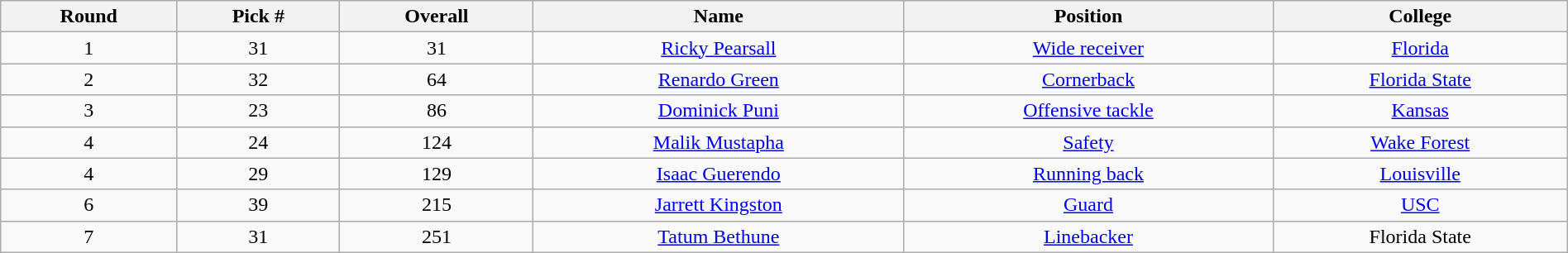<table class="wikitable sortable sortable" style="width: 100%; text-align:center">
<tr>
<th>Round</th>
<th>Pick #</th>
<th>Overall</th>
<th>Name</th>
<th>Position</th>
<th>College</th>
</tr>
<tr>
<td>1</td>
<td>31</td>
<td>31</td>
<td><a href='#'>Ricky Pearsall</a></td>
<td><a href='#'>Wide receiver</a></td>
<td><a href='#'>Florida</a></td>
</tr>
<tr>
<td>2</td>
<td>32</td>
<td>64</td>
<td><a href='#'>Renardo Green</a></td>
<td><a href='#'>Cornerback</a></td>
<td><a href='#'>Florida State</a></td>
</tr>
<tr>
<td>3</td>
<td>23</td>
<td>86</td>
<td><a href='#'>Dominick Puni</a></td>
<td><a href='#'>Offensive tackle</a></td>
<td><a href='#'>Kansas</a></td>
</tr>
<tr>
<td>4</td>
<td>24</td>
<td>124</td>
<td><a href='#'>Malik Mustapha</a></td>
<td><a href='#'>Safety</a></td>
<td><a href='#'>Wake Forest</a></td>
</tr>
<tr>
<td>4</td>
<td>29</td>
<td>129</td>
<td><a href='#'>Isaac Guerendo</a></td>
<td><a href='#'>Running back</a></td>
<td><a href='#'>Louisville</a></td>
</tr>
<tr>
<td>6</td>
<td>39</td>
<td>215</td>
<td><a href='#'>Jarrett Kingston</a></td>
<td><a href='#'>Guard</a></td>
<td><a href='#'>USC</a></td>
</tr>
<tr>
<td>7</td>
<td>31</td>
<td>251</td>
<td><a href='#'>Tatum Bethune</a></td>
<td><a href='#'>Linebacker</a></td>
<td>Florida State</td>
</tr>
</table>
